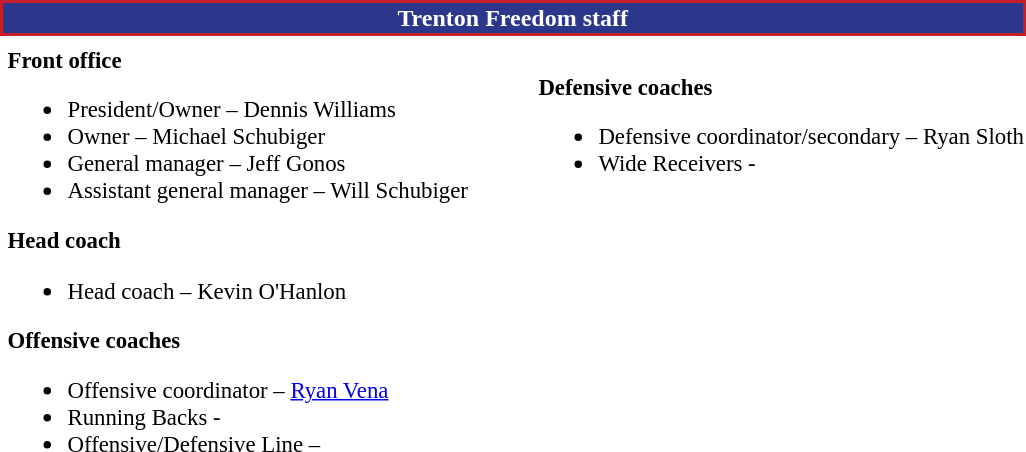<table class="toccolours" style="text-align: left;">
<tr>
<th colspan="7" style="background:#2B378B; color:white; text-align: center; border: 2px solid #C51E28;"><strong>Trenton Freedom staff</strong></th>
</tr>
<tr>
<td colspan=7 align="right"></td>
</tr>
<tr>
<td valign="top"></td>
<td style="font-size: 95%;" valign="top"><strong>Front office</strong><br><ul><li>President/Owner – Dennis Williams</li><li>Owner – Michael Schubiger</li><li>General manager – Jeff Gonos</li><li>Assistant general manager – Will Schubiger</li></ul><strong>Head coach</strong><ul><li>Head coach – Kevin O'Hanlon</li></ul><strong>Offensive coaches</strong><ul><li>Offensive coordinator – <a href='#'>Ryan Vena</a></li><li>Running Backs -</li><li>Offensive/Defensive Line –</li></ul></td>
<td width="35"> </td>
<td valign="top"></td>
<td style="font-size: 95%;" valign="top"><br><strong>Defensive coaches</strong><ul><li>Defensive coordinator/secondary – Ryan Sloth</li><li>Wide Receivers -</li></ul></td>
</tr>
</table>
